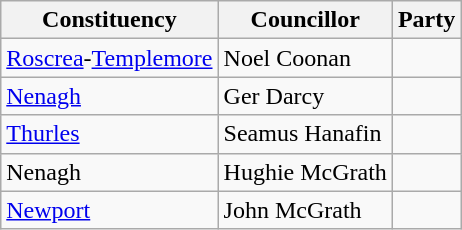<table class="wikitable">
<tr>
<th>Constituency</th>
<th>Councillor</th>
<th colspan="2">Party</th>
</tr>
<tr>
<td><a href='#'>Roscrea</a>-<a href='#'>Templemore</a></td>
<td>Noel Coonan</td>
<td></td>
</tr>
<tr>
<td><a href='#'>Nenagh</a></td>
<td>Ger Darcy</td>
<td></td>
</tr>
<tr>
<td><a href='#'>Thurles</a></td>
<td>Seamus Hanafin</td>
<td></td>
</tr>
<tr>
<td>Nenagh</td>
<td>Hughie McGrath</td>
<td></td>
</tr>
<tr>
<td><a href='#'>Newport</a></td>
<td>John McGrath</td>
<td></td>
</tr>
</table>
